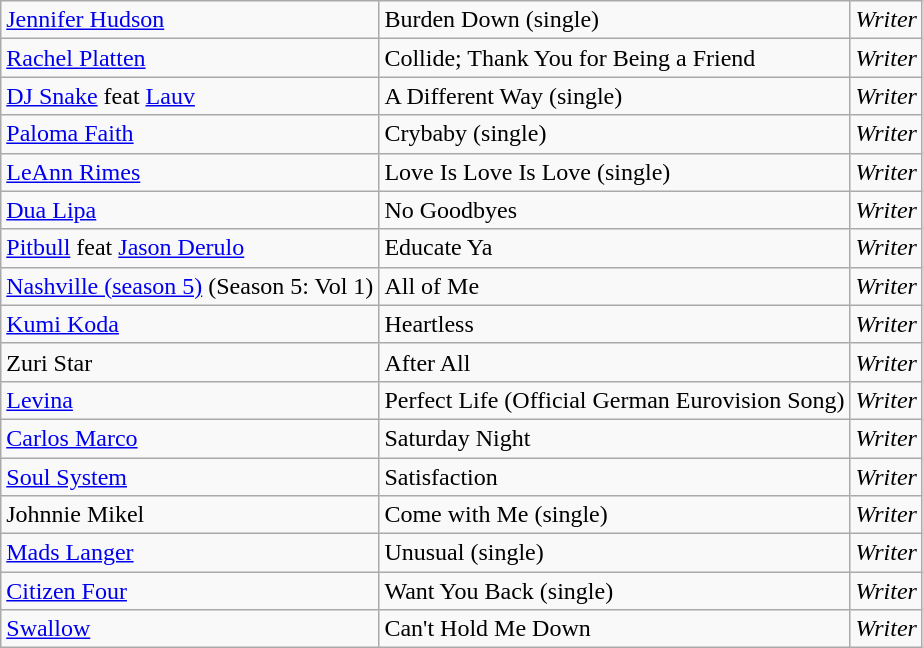<table class="wikitable">
<tr>
<td><a href='#'>Jennifer Hudson</a></td>
<td>Burden Down (single)</td>
<td><em>Writer</em></td>
</tr>
<tr>
<td><a href='#'>Rachel Platten</a></td>
<td>Collide; Thank You for Being a Friend</td>
<td><em>Writer</em></td>
</tr>
<tr>
<td><a href='#'>DJ Snake</a> feat <a href='#'>Lauv</a></td>
<td>A Different Way (single)</td>
<td><em>Writer</em></td>
</tr>
<tr>
<td><a href='#'>Paloma Faith</a></td>
<td>Crybaby (single)</td>
<td><em>Writer</em></td>
</tr>
<tr>
<td><a href='#'>LeAnn Rimes</a></td>
<td>Love Is Love Is Love (single)</td>
<td><em>Writer</em></td>
</tr>
<tr>
<td><a href='#'>Dua Lipa</a></td>
<td>No Goodbyes</td>
<td><em>Writer</em></td>
</tr>
<tr>
<td><a href='#'>Pitbull</a> feat <a href='#'>Jason Derulo</a></td>
<td>Educate Ya</td>
<td><em>Writer</em></td>
</tr>
<tr>
<td><a href='#'>Nashville (season 5)</a> (Season 5: Vol 1)</td>
<td>All of Me</td>
<td><em>Writer</em></td>
</tr>
<tr>
<td><a href='#'>Kumi Koda</a></td>
<td>Heartless</td>
<td><em>Writer</em></td>
</tr>
<tr>
<td>Zuri Star</td>
<td>After All</td>
<td><em>Writer</em></td>
</tr>
<tr>
<td><a href='#'>Levina</a></td>
<td>Perfect Life (Official German Eurovision Song)</td>
<td><em>Writer</em></td>
</tr>
<tr>
<td><a href='#'>Carlos Marco</a></td>
<td>Saturday Night</td>
<td><em>Writer</em></td>
</tr>
<tr>
<td><a href='#'>Soul System</a></td>
<td>Satisfaction</td>
<td><em>Writer</em></td>
</tr>
<tr>
<td>Johnnie Mikel</td>
<td>Come with Me (single)</td>
<td><em>Writer</em></td>
</tr>
<tr>
<td><a href='#'>Mads Langer</a></td>
<td>Unusual (single)</td>
<td><em>Writer</em></td>
</tr>
<tr>
<td><a href='#'>Citizen Four</a></td>
<td>Want You Back (single)</td>
<td><em>Writer</em></td>
</tr>
<tr>
<td><a href='#'>Swallow</a></td>
<td>Can't Hold Me Down</td>
<td><em>Writer</em></td>
</tr>
</table>
